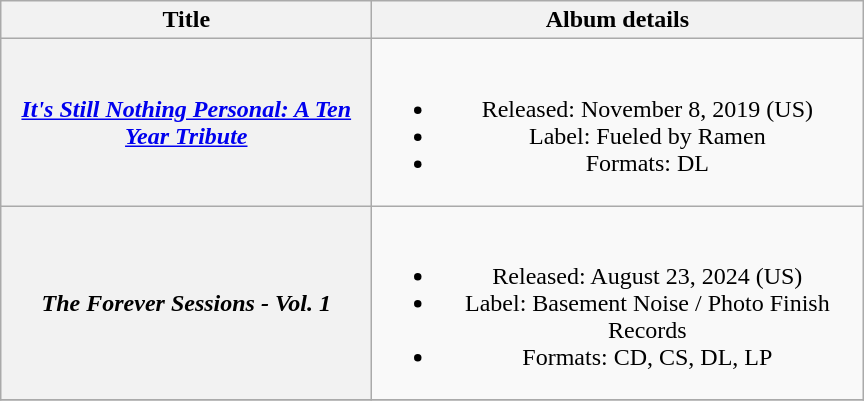<table class="wikitable plainrowheaders" style="text-align:center;">
<tr>
<th scope="col" style="width:15em;">Title</th>
<th scope="col" style="width:20em;">Album details</th>
</tr>
<tr>
<th scope="row"><em><a href='#'>It's Still Nothing Personal: A Ten Year Tribute</a></em></th>
<td><br><ul><li>Released: November 8, 2019 <span>(US)</span></li><li>Label: Fueled by Ramen</li><li>Formats: DL</li></ul></td>
</tr>
<tr>
<th scope="row"><em>The Forever Sessions - Vol. 1</em></th>
<td><br><ul><li>Released: August 23, 2024 <span>(US)</span></li><li>Label: Basement Noise / Photo Finish Records</li><li>Formats: CD, CS, DL, LP</li></ul></td>
</tr>
<tr>
</tr>
</table>
